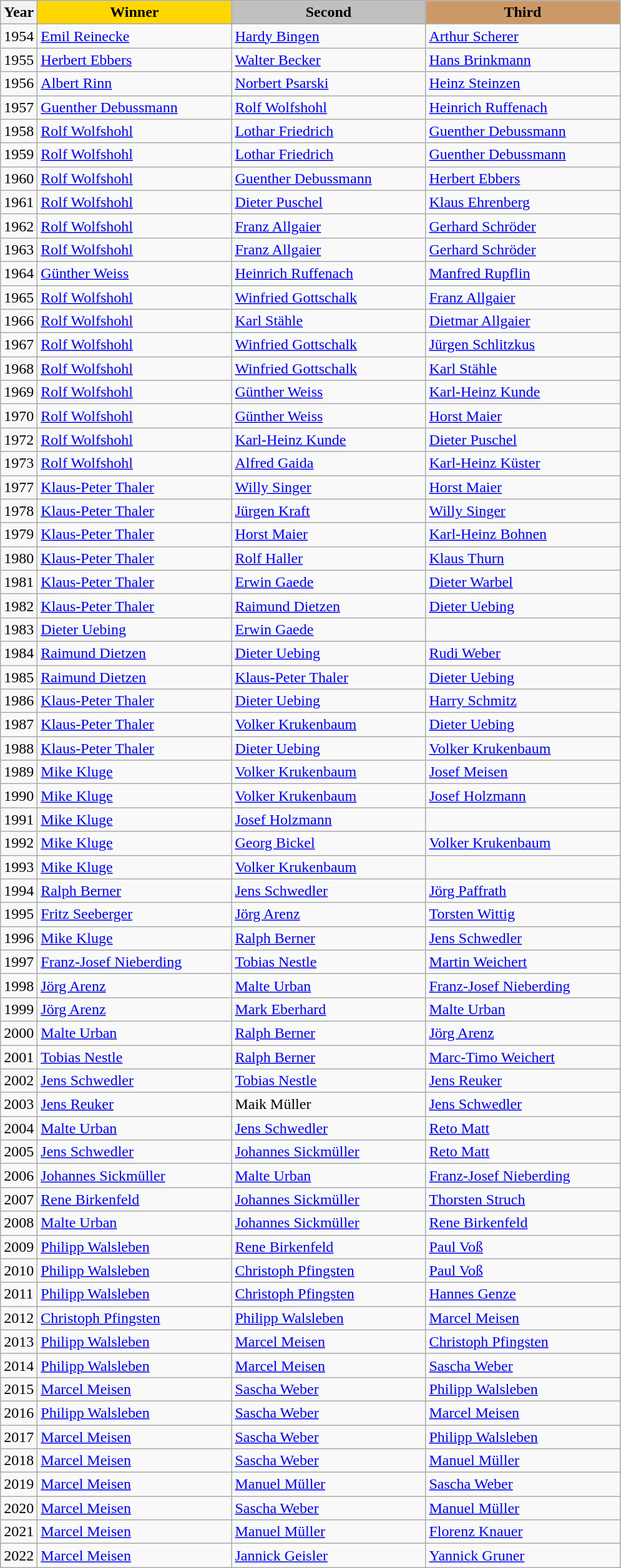<table class="wikitable sortable">
<tr>
<th>Year</th>
<th scope=col colspan=1 style="width:200px; background: gold;">Winner</th>
<th scope=col colspan=1 style="width:200px; background: silver;">Second</th>
<th scope=col colspan=1 style="width:200px; background: #cc9966;">Third</th>
</tr>
<tr>
<td>1954</td>
<td><a href='#'>Emil Reinecke   </a></td>
<td><a href='#'>Hardy Bingen   </a></td>
<td><a href='#'>Arthur Scherer   </a></td>
</tr>
<tr>
<td>1955</td>
<td><a href='#'>Herbert Ebbers   </a></td>
<td><a href='#'>Walter Becker   </a></td>
<td><a href='#'>Hans Brinkmann   </a></td>
</tr>
<tr>
<td>1956</td>
<td><a href='#'>Albert Rinn   </a></td>
<td><a href='#'>Norbert Psarski   </a></td>
<td><a href='#'>Heinz Steinzen   </a></td>
</tr>
<tr>
<td>1957</td>
<td><a href='#'>Guenther Debussmann   </a></td>
<td><a href='#'>Rolf Wolfshohl   </a></td>
<td><a href='#'>Heinrich Ruffenach   </a></td>
</tr>
<tr>
<td>1958</td>
<td><a href='#'>Rolf Wolfshohl   </a></td>
<td><a href='#'>Lothar Friedrich   </a></td>
<td><a href='#'>Guenther Debussmann   </a></td>
</tr>
<tr>
<td>1959</td>
<td><a href='#'>Rolf Wolfshohl   </a></td>
<td><a href='#'>Lothar Friedrich   </a></td>
<td><a href='#'>Guenther Debussmann   </a></td>
</tr>
<tr>
<td>1960</td>
<td><a href='#'>Rolf Wolfshohl   </a></td>
<td><a href='#'>Guenther Debussmann   </a></td>
<td><a href='#'>Herbert Ebbers   </a></td>
</tr>
<tr>
<td>1961</td>
<td><a href='#'>Rolf Wolfshohl   </a></td>
<td><a href='#'>Dieter Puschel   </a></td>
<td><a href='#'>Klaus Ehrenberg   </a></td>
</tr>
<tr>
<td>1962</td>
<td><a href='#'>Rolf Wolfshohl   </a></td>
<td><a href='#'>Franz Allgaier   </a></td>
<td><a href='#'>Gerhard Schröder   </a></td>
</tr>
<tr>
<td>1963</td>
<td><a href='#'>Rolf Wolfshohl   </a></td>
<td><a href='#'>Franz Allgaier   </a></td>
<td><a href='#'>Gerhard Schröder   </a></td>
</tr>
<tr>
<td>1964</td>
<td><a href='#'>Günther Weiss   </a></td>
<td><a href='#'>Heinrich Ruffenach   </a></td>
<td><a href='#'>Manfred Rupflin   </a></td>
</tr>
<tr>
<td>1965</td>
<td><a href='#'>Rolf Wolfshohl   </a></td>
<td><a href='#'>Winfried Gottschalk   </a></td>
<td><a href='#'>Franz Allgaier   </a></td>
</tr>
<tr>
<td>1966</td>
<td><a href='#'>Rolf Wolfshohl   </a></td>
<td><a href='#'>Karl Stähle   </a></td>
<td><a href='#'>Dietmar Allgaier   </a></td>
</tr>
<tr>
<td>1967</td>
<td><a href='#'>Rolf Wolfshohl   </a></td>
<td><a href='#'>Winfried Gottschalk   </a></td>
<td><a href='#'>Jürgen Schlitzkus   </a></td>
</tr>
<tr>
<td>1968</td>
<td><a href='#'>Rolf Wolfshohl   </a></td>
<td><a href='#'>Winfried Gottschalk   </a></td>
<td><a href='#'>Karl Stähle   </a></td>
</tr>
<tr>
<td>1969</td>
<td><a href='#'>Rolf Wolfshohl   </a></td>
<td><a href='#'>Günther Weiss   </a></td>
<td><a href='#'>Karl-Heinz Kunde   </a></td>
</tr>
<tr>
<td>1970</td>
<td><a href='#'>Rolf Wolfshohl   </a></td>
<td><a href='#'>Günther Weiss   </a></td>
<td><a href='#'>Horst Maier   </a></td>
</tr>
<tr>
<td>1972</td>
<td><a href='#'>Rolf Wolfshohl   </a></td>
<td><a href='#'>Karl-Heinz Kunde   </a></td>
<td><a href='#'>Dieter Puschel   </a></td>
</tr>
<tr>
<td>1973</td>
<td><a href='#'>Rolf Wolfshohl   </a></td>
<td><a href='#'>Alfred Gaida   </a></td>
<td><a href='#'>Karl-Heinz Küster   </a></td>
</tr>
<tr>
<td>1977</td>
<td><a href='#'>Klaus-Peter Thaler   </a></td>
<td><a href='#'>Willy Singer   </a></td>
<td><a href='#'>Horst Maier   </a></td>
</tr>
<tr>
<td>1978</td>
<td><a href='#'>Klaus-Peter Thaler   </a></td>
<td><a href='#'>Jürgen Kraft   </a></td>
<td><a href='#'>Willy Singer   </a></td>
</tr>
<tr>
<td>1979</td>
<td><a href='#'>Klaus-Peter Thaler   </a></td>
<td><a href='#'>Horst Maier   </a></td>
<td><a href='#'>Karl-Heinz Bohnen   </a></td>
</tr>
<tr>
<td>1980</td>
<td><a href='#'>Klaus-Peter Thaler   </a></td>
<td><a href='#'>Rolf Haller   </a></td>
<td><a href='#'>Klaus Thurn   </a></td>
</tr>
<tr>
<td>1981</td>
<td><a href='#'>Klaus-Peter Thaler   </a></td>
<td><a href='#'>Erwin Gaede   </a></td>
<td><a href='#'>Dieter Warbel   </a></td>
</tr>
<tr>
<td>1982</td>
<td><a href='#'>Klaus-Peter Thaler   </a></td>
<td><a href='#'>Raimund Dietzen   </a></td>
<td><a href='#'>Dieter Uebing   </a></td>
</tr>
<tr>
<td>1983</td>
<td><a href='#'>Dieter Uebing   </a></td>
<td><a href='#'>Erwin Gaede   </a></td>
<td></td>
</tr>
<tr>
<td>1984</td>
<td><a href='#'>Raimund Dietzen   </a></td>
<td><a href='#'>Dieter Uebing   </a></td>
<td><a href='#'>Rudi Weber   </a></td>
</tr>
<tr>
<td>1985</td>
<td><a href='#'>Raimund Dietzen   </a></td>
<td><a href='#'>Klaus-Peter Thaler   </a></td>
<td><a href='#'>Dieter Uebing   </a></td>
</tr>
<tr>
<td>1986</td>
<td><a href='#'>Klaus-Peter Thaler   </a></td>
<td><a href='#'>Dieter Uebing   </a></td>
<td><a href='#'>Harry Schmitz   </a></td>
</tr>
<tr>
<td>1987</td>
<td><a href='#'>Klaus-Peter Thaler   </a></td>
<td><a href='#'>Volker Krukenbaum   </a></td>
<td><a href='#'>Dieter Uebing   </a></td>
</tr>
<tr>
<td>1988</td>
<td><a href='#'>Klaus-Peter Thaler   </a></td>
<td><a href='#'>Dieter Uebing   </a></td>
<td><a href='#'>Volker Krukenbaum   </a></td>
</tr>
<tr>
<td>1989</td>
<td><a href='#'>Mike Kluge   </a></td>
<td><a href='#'>Volker Krukenbaum   </a></td>
<td><a href='#'>Josef Meisen   </a></td>
</tr>
<tr>
<td>1990</td>
<td><a href='#'>Mike Kluge   </a></td>
<td><a href='#'>Volker Krukenbaum   </a></td>
<td><a href='#'>Josef Holzmann   </a></td>
</tr>
<tr>
<td>1991</td>
<td><a href='#'>Mike Kluge   </a></td>
<td><a href='#'>Josef Holzmann   </a></td>
<td></td>
</tr>
<tr>
<td>1992</td>
<td><a href='#'>Mike Kluge   </a></td>
<td><a href='#'>Georg Bickel   </a></td>
<td><a href='#'>Volker Krukenbaum   </a></td>
</tr>
<tr>
<td>1993</td>
<td><a href='#'>Mike Kluge   </a></td>
<td><a href='#'>Volker Krukenbaum   </a></td>
<td></td>
</tr>
<tr>
<td>1994</td>
<td><a href='#'>Ralph Berner   </a></td>
<td><a href='#'>Jens Schwedler   </a></td>
<td><a href='#'>Jörg Paffrath   </a></td>
</tr>
<tr>
<td>1995</td>
<td><a href='#'>Fritz Seeberger   </a></td>
<td><a href='#'>Jörg Arenz   </a></td>
<td><a href='#'>Torsten Wittig   </a></td>
</tr>
<tr>
<td>1996</td>
<td><a href='#'>Mike Kluge   </a></td>
<td><a href='#'>Ralph Berner   </a></td>
<td><a href='#'>Jens Schwedler   </a></td>
</tr>
<tr>
<td>1997</td>
<td><a href='#'>Franz-Josef Nieberding   </a></td>
<td><a href='#'>Tobias Nestle   </a></td>
<td><a href='#'>Martin Weichert   </a></td>
</tr>
<tr>
<td>1998</td>
<td><a href='#'>Jörg Arenz   </a></td>
<td><a href='#'>Malte Urban   </a></td>
<td><a href='#'>Franz-Josef Nieberding   </a></td>
</tr>
<tr>
<td>1999</td>
<td><a href='#'>Jörg Arenz   </a></td>
<td><a href='#'>Mark Eberhard   </a></td>
<td><a href='#'>Malte Urban   </a></td>
</tr>
<tr>
<td>2000</td>
<td><a href='#'>Malte Urban   </a></td>
<td><a href='#'>Ralph Berner   </a></td>
<td><a href='#'>Jörg Arenz   </a></td>
</tr>
<tr>
<td>2001</td>
<td><a href='#'>Tobias Nestle   </a></td>
<td><a href='#'>Ralph Berner   </a></td>
<td><a href='#'>Marc-Timo Weichert   </a></td>
</tr>
<tr>
<td>2002</td>
<td><a href='#'>Jens Schwedler   </a></td>
<td><a href='#'>Tobias Nestle   </a></td>
<td><a href='#'>Jens Reuker   </a></td>
</tr>
<tr>
<td>2003</td>
<td><a href='#'>Jens Reuker   </a></td>
<td>Maik Müller</td>
<td><a href='#'>Jens Schwedler   </a></td>
</tr>
<tr>
<td>2004</td>
<td><a href='#'>Malte Urban   </a></td>
<td><a href='#'>Jens Schwedler   </a></td>
<td><a href='#'>Reto Matt   </a></td>
</tr>
<tr>
<td>2005</td>
<td><a href='#'>Jens Schwedler   </a></td>
<td><a href='#'>Johannes Sickmüller   </a></td>
<td><a href='#'>Reto Matt   </a></td>
</tr>
<tr>
<td>2006</td>
<td><a href='#'>Johannes Sickmüller   </a></td>
<td><a href='#'>Malte Urban   </a></td>
<td><a href='#'>Franz-Josef Nieberding   </a></td>
</tr>
<tr>
<td>2007</td>
<td><a href='#'>Rene Birkenfeld   </a></td>
<td><a href='#'>Johannes Sickmüller   </a></td>
<td><a href='#'>Thorsten Struch   </a></td>
</tr>
<tr>
<td>2008</td>
<td><a href='#'>Malte Urban   </a></td>
<td><a href='#'>Johannes Sickmüller   </a></td>
<td><a href='#'>Rene Birkenfeld   </a></td>
</tr>
<tr>
<td>2009</td>
<td><a href='#'>Philipp Walsleben   </a></td>
<td><a href='#'>Rene Birkenfeld   </a></td>
<td><a href='#'>Paul Voß   </a></td>
</tr>
<tr>
<td>2010</td>
<td><a href='#'>Philipp Walsleben   </a></td>
<td><a href='#'>Christoph Pfingsten   </a></td>
<td><a href='#'>Paul Voß   </a></td>
</tr>
<tr>
<td>2011</td>
<td><a href='#'>Philipp Walsleben   </a></td>
<td><a href='#'>Christoph Pfingsten   </a></td>
<td><a href='#'>Hannes Genze   </a></td>
</tr>
<tr>
<td>2012</td>
<td><a href='#'>Christoph Pfingsten   </a></td>
<td><a href='#'>Philipp Walsleben   </a></td>
<td><a href='#'>Marcel Meisen   </a></td>
</tr>
<tr>
<td>2013</td>
<td><a href='#'>Philipp Walsleben   </a></td>
<td><a href='#'>Marcel Meisen   </a></td>
<td><a href='#'>Christoph Pfingsten   </a></td>
</tr>
<tr>
<td>2014</td>
<td><a href='#'>Philipp Walsleben   </a></td>
<td><a href='#'>Marcel Meisen   </a></td>
<td><a href='#'>Sascha Weber   </a></td>
</tr>
<tr>
<td>2015</td>
<td><a href='#'>Marcel Meisen</a></td>
<td><a href='#'>Sascha Weber</a></td>
<td><a href='#'>Philipp Walsleben   </a></td>
</tr>
<tr>
<td>2016</td>
<td><a href='#'>Philipp Walsleben   </a></td>
<td><a href='#'>Sascha Weber   </a></td>
<td><a href='#'>Marcel Meisen   </a></td>
</tr>
<tr>
<td>2017</td>
<td><a href='#'>Marcel Meisen   </a></td>
<td><a href='#'>Sascha Weber   </a></td>
<td><a href='#'>Philipp Walsleben   </a></td>
</tr>
<tr>
<td>2018</td>
<td><a href='#'>Marcel Meisen</a></td>
<td><a href='#'>Sascha Weber</a></td>
<td><a href='#'>Manuel Müller</a></td>
</tr>
<tr>
<td>2019</td>
<td><a href='#'>Marcel Meisen</a></td>
<td><a href='#'>Manuel Müller</a></td>
<td><a href='#'>Sascha Weber</a></td>
</tr>
<tr>
<td>2020</td>
<td><a href='#'>Marcel Meisen</a></td>
<td><a href='#'>Sascha Weber</a></td>
<td><a href='#'>Manuel Müller</a></td>
</tr>
<tr>
<td>2021</td>
<td><a href='#'>Marcel Meisen</a></td>
<td><a href='#'>Manuel Müller</a></td>
<td><a href='#'>Florenz Knauer</a></td>
</tr>
<tr>
<td>2022</td>
<td><a href='#'>Marcel Meisen</a></td>
<td><a href='#'>Jannick Geisler</a></td>
<td><a href='#'>Yannick Gruner</a></td>
</tr>
</table>
